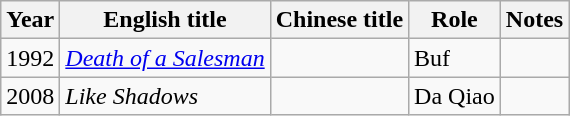<table class="wikitable sortable">
<tr>
<th>Year</th>
<th>English title</th>
<th>Chinese title</th>
<th>Role</th>
<th ! class="unsortable">Notes</th>
</tr>
<tr>
<td>1992</td>
<td><em><a href='#'>Death of a Salesman</a></em></td>
<td></td>
<td>Buf</td>
<td></td>
</tr>
<tr>
<td>2008</td>
<td><em>Like Shadows</em></td>
<td></td>
<td>Da Qiao</td>
<td></td>
</tr>
</table>
